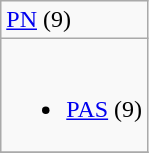<table class="wikitable">
<tr>
<td> <a href='#'>PN</a> (9)</td>
</tr>
<tr>
<td><br><ul><li> <a href='#'>PAS</a> (9)</li></ul></td>
</tr>
<tr>
</tr>
</table>
